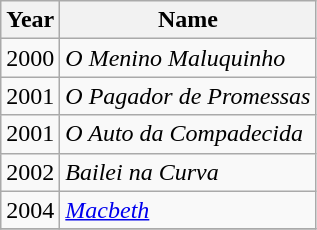<table class="wikitable">
<tr>
<th>Year</th>
<th>Name</th>
</tr>
<tr>
<td>2000</td>
<td><em>O Menino Maluquinho</em></td>
</tr>
<tr>
<td>2001</td>
<td><em>O Pagador de Promessas</em></td>
</tr>
<tr>
<td>2001</td>
<td><em>O Auto da Compadecida</em></td>
</tr>
<tr>
<td>2002</td>
<td><em>Bailei na Curva</em></td>
</tr>
<tr>
<td>2004</td>
<td><em><a href='#'>Macbeth</a></em></td>
</tr>
<tr>
</tr>
</table>
